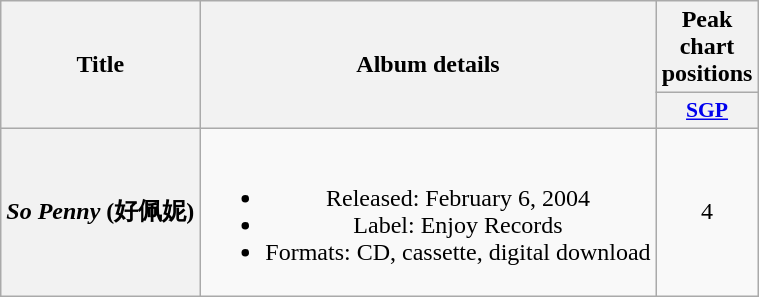<table class="wikitable plainrowheaders" style="text-align:center;">
<tr>
<th rowspan="2">Title</th>
<th rowspan="2">Album details</th>
<th>Peak chart positions</th>
</tr>
<tr>
<th scope="col" style="width:3em;font-size:90%;"><a href='#'>SGP</a><br></th>
</tr>
<tr>
<th scope="row"><em>So Penny</em> (好佩妮)</th>
<td><br><ul><li>Released: February 6, 2004</li><li>Label: Enjoy Records</li><li>Formats: CD, cassette, digital download</li></ul></td>
<td>4</td>
</tr>
</table>
